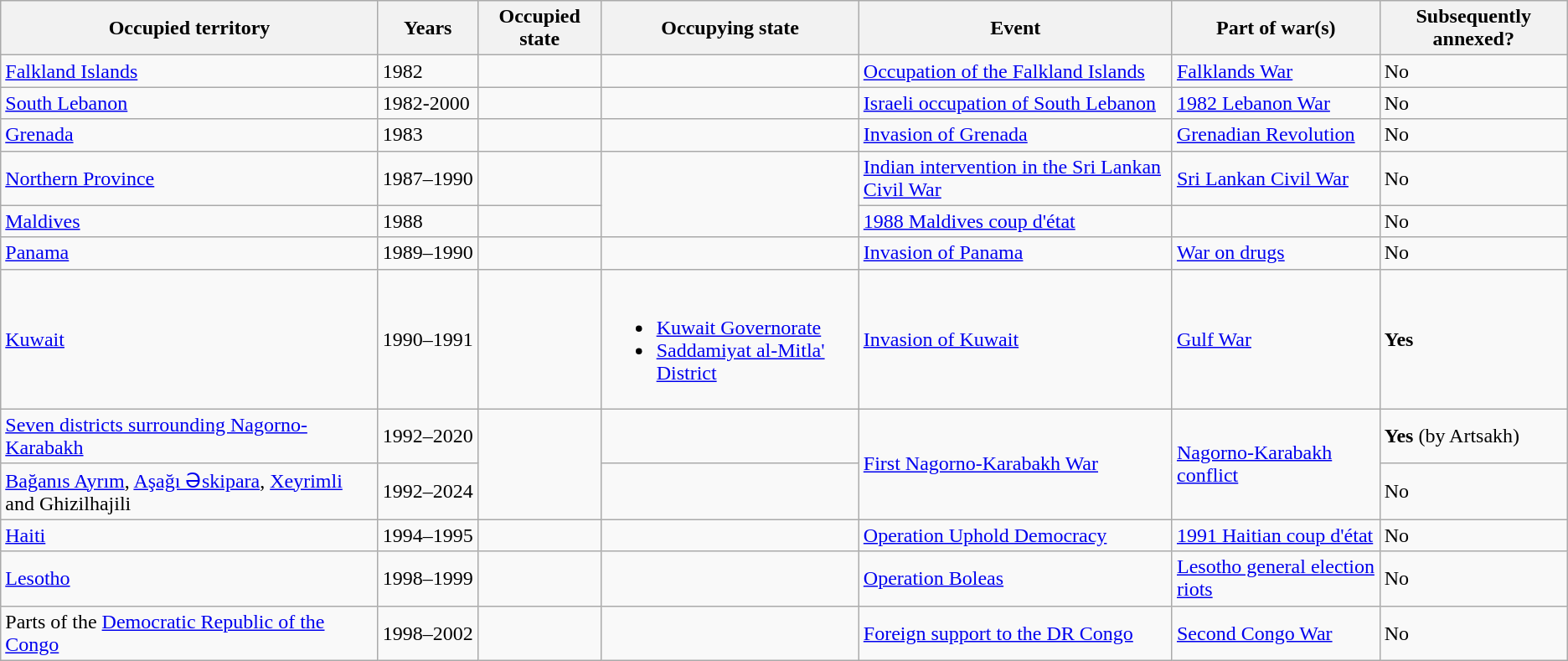<table class="wikitable sortable">
<tr>
<th>Occupied territory</th>
<th>Years</th>
<th>Occupied state</th>
<th>Occupying state</th>
<th>Event</th>
<th>Part of war(s)</th>
<th>Subsequently annexed?</th>
</tr>
<tr>
<td><a href='#'>Falkland Islands</a></td>
<td>1982</td>
<td></td>
<td></td>
<td><a href='#'>Occupation of the Falkland Islands</a></td>
<td><a href='#'>Falklands War</a></td>
<td>No</td>
</tr>
<tr>
<td><a href='#'>South Lebanon</a></td>
<td>1982-2000</td>
<td></td>
<td></td>
<td><a href='#'>Israeli occupation of South Lebanon</a></td>
<td><a href='#'>1982 Lebanon War</a></td>
<td>No</td>
</tr>
<tr>
<td><a href='#'>Grenada</a></td>
<td>1983</td>
<td></td>
<td></td>
<td><a href='#'>Invasion of Grenada</a></td>
<td><a href='#'>Grenadian Revolution</a></td>
<td>No</td>
</tr>
<tr>
<td><a href='#'>Northern Province</a></td>
<td>1987–1990</td>
<td></td>
<td rowspan=2></td>
<td><a href='#'>Indian intervention in the Sri Lankan Civil War</a></td>
<td><a href='#'>Sri Lankan Civil War</a></td>
<td>No</td>
</tr>
<tr>
<td><a href='#'>Maldives</a></td>
<td>1988</td>
<td></td>
<td><a href='#'>1988 Maldives coup d'état</a></td>
<td></td>
<td>No</td>
</tr>
<tr>
<td><a href='#'>Panama</a></td>
<td nowrap>1989–1990</td>
<td></td>
<td></td>
<td><a href='#'>Invasion of Panama</a></td>
<td><a href='#'>War on drugs</a></td>
<td>No</td>
</tr>
<tr>
<td><a href='#'>Kuwait</a></td>
<td>1990–1991</td>
<td></td>
<td><br><ul><li><a href='#'>Kuwait Governorate</a></li><li><a href='#'>Saddamiyat al-Mitla' District</a></li></ul></td>
<td><a href='#'>Invasion of Kuwait</a></td>
<td><a href='#'>Gulf War</a></td>
<td><strong>Yes</strong></td>
</tr>
<tr>
<td><a href='#'>Seven districts surrounding Nagorno-Karabakh</a></td>
<td>1992–2020</td>
<td rowspan="2"></td>
<td></td>
<td rowspan="2"><a href='#'>First Nagorno-Karabakh War</a></td>
<td rowspan="2"><a href='#'>Nagorno-Karabakh conflict</a></td>
<td><strong>Yes</strong> (by Artsakh)</td>
</tr>
<tr>
<td><a href='#'>Bağanıs Ayrım</a>, <a href='#'>Aşağı Əskipara</a>, <a href='#'>Xeyrimli</a> and Ghizilhajili</td>
<td>1992–2024</td>
<td></td>
<td>No</td>
</tr>
<tr>
<td><a href='#'>Haiti</a></td>
<td>1994–1995</td>
<td></td>
<td></td>
<td><a href='#'>Operation Uphold Democracy</a></td>
<td><a href='#'>1991 Haitian coup d'état</a></td>
<td>No</td>
</tr>
<tr>
<td><a href='#'>Lesotho</a></td>
<td>1998–1999</td>
<td></td>
<td></td>
<td><a href='#'>Operation Boleas</a></td>
<td><a href='#'>Lesotho general election riots</a></td>
<td>No</td>
</tr>
<tr>
<td>Parts of the <a href='#'>Democratic Republic of the Congo</a></td>
<td nowrap>1998–2002</td>
<td></td>
<td></td>
<td><a href='#'>Foreign support to the DR Congo</a></td>
<td><a href='#'>Second Congo War</a></td>
<td>No</td>
</tr>
</table>
